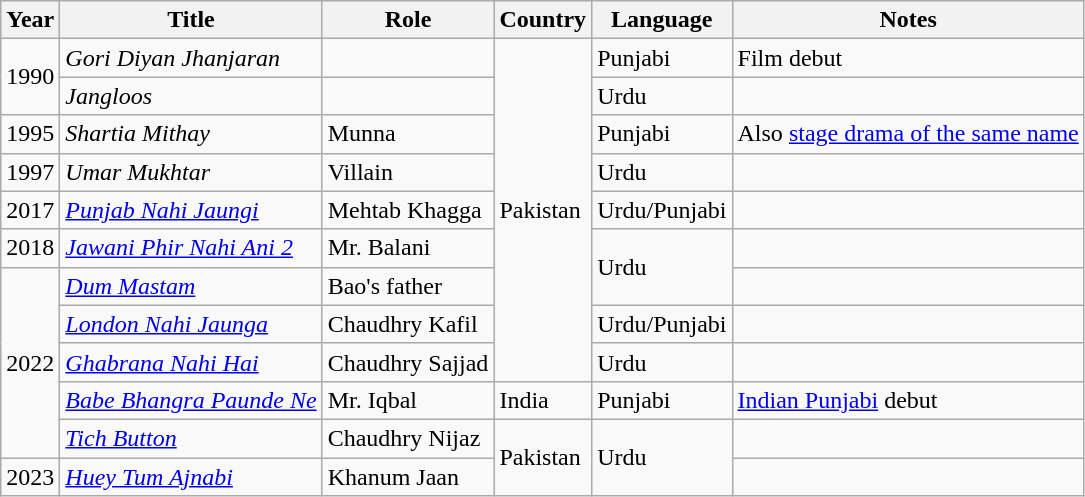<table class="wikitable sortable">
<tr>
<th>Year</th>
<th>Title</th>
<th>Role</th>
<th>Country</th>
<th>Language</th>
<th>Notes</th>
</tr>
<tr>
<td rowspan="2">1990</td>
<td><em>Gori Diyan Jhanjaran</em></td>
<td></td>
<td rowspan="9">Pakistan</td>
<td>Punjabi</td>
<td>Film debut</td>
</tr>
<tr>
<td><em>Jangloos</em></td>
<td></td>
<td>Urdu</td>
<td></td>
</tr>
<tr>
<td>1995</td>
<td><em>Shartia Mithay </em></td>
<td>Munna</td>
<td>Punjabi</td>
<td>Also <a href='#'>stage drama of the same name</a></td>
</tr>
<tr>
<td>1997</td>
<td><em>Umar Mukhtar</em></td>
<td>Villain</td>
<td>Urdu</td>
<td></td>
</tr>
<tr>
<td>2017</td>
<td><em><a href='#'>Punjab Nahi Jaungi</a></em></td>
<td>Mehtab Khagga</td>
<td>Urdu/Punjabi</td>
<td></td>
</tr>
<tr>
<td>2018</td>
<td><em><a href='#'>Jawani Phir Nahi Ani 2</a></em></td>
<td>Mr. Balani</td>
<td rowspan="2">Urdu</td>
<td></td>
</tr>
<tr>
<td rowspan="5">2022</td>
<td><em><a href='#'>Dum Mastam</a></em></td>
<td>Bao's father</td>
<td></td>
</tr>
<tr>
<td><em><a href='#'>London Nahi Jaunga</a></em></td>
<td>Chaudhry Kafil</td>
<td>Urdu/Punjabi</td>
<td></td>
</tr>
<tr>
<td><em><a href='#'>Ghabrana Nahi Hai</a></em></td>
<td>Chaudhry Sajjad</td>
<td>Urdu</td>
<td></td>
</tr>
<tr>
<td><em><a href='#'>Babe Bhangra Paunde Ne</a></em></td>
<td>Mr. Iqbal</td>
<td>India</td>
<td>Punjabi</td>
<td><a href='#'>Indian Punjabi</a> debut</td>
</tr>
<tr>
<td><em><a href='#'>Tich Button</a></em></td>
<td>Chaudhry Nijaz</td>
<td rowspan="2">Pakistan</td>
<td rowspan="2">Urdu</td>
<td></td>
</tr>
<tr>
<td>2023</td>
<td><em><a href='#'>Huey Tum Ajnabi</a></em></td>
<td>Khanum Jaan</td>
<td></td>
</tr>
</table>
